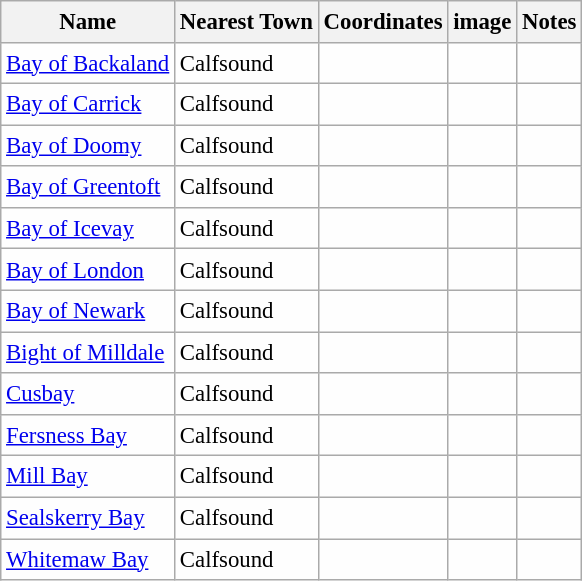<table class="wikitable sortable" style="table-layout:fixed;background-color:#FEFEFE;font-size:95%;padding:0.30em;line-height:1.35em;">
<tr>
<th scope="col">Name</th>
<th scope="col">Nearest Town</th>
<th scope="col" data-sort-type="number">Coordinates</th>
<th scope="col">image</th>
<th class="unsortable">Notes</th>
</tr>
<tr>
<td><a href='#'>Bay of Backaland</a></td>
<td>Calfsound</td>
<td></td>
<td></td>
<td></td>
</tr>
<tr>
<td><a href='#'>Bay of Carrick</a></td>
<td>Calfsound</td>
<td></td>
<td></td>
<td></td>
</tr>
<tr>
<td><a href='#'>Bay of Doomy</a></td>
<td>Calfsound</td>
<td></td>
<td></td>
<td></td>
</tr>
<tr>
<td><a href='#'>Bay of Greentoft</a></td>
<td>Calfsound</td>
<td></td>
<td></td>
<td></td>
</tr>
<tr>
<td><a href='#'>Bay of Icevay</a></td>
<td>Calfsound</td>
<td></td>
<td></td>
<td></td>
</tr>
<tr>
<td><a href='#'>Bay of London</a></td>
<td>Calfsound</td>
<td></td>
<td></td>
<td></td>
</tr>
<tr>
<td><a href='#'>Bay of Newark</a></td>
<td>Calfsound</td>
<td></td>
<td></td>
<td></td>
</tr>
<tr>
<td><a href='#'>Bight of Milldale</a></td>
<td>Calfsound</td>
<td></td>
<td></td>
<td></td>
</tr>
<tr>
<td><a href='#'>Cusbay</a></td>
<td>Calfsound</td>
<td></td>
<td></td>
<td></td>
</tr>
<tr>
<td><a href='#'>Fersness Bay</a></td>
<td>Calfsound</td>
<td></td>
<td></td>
<td></td>
</tr>
<tr>
<td><a href='#'>Mill Bay</a></td>
<td>Calfsound</td>
<td></td>
<td></td>
<td></td>
</tr>
<tr>
<td><a href='#'>Sealskerry Bay</a></td>
<td>Calfsound</td>
<td></td>
<td></td>
<td></td>
</tr>
<tr>
<td><a href='#'>Whitemaw Bay</a></td>
<td>Calfsound</td>
<td></td>
<td></td>
<td></td>
</tr>
</table>
